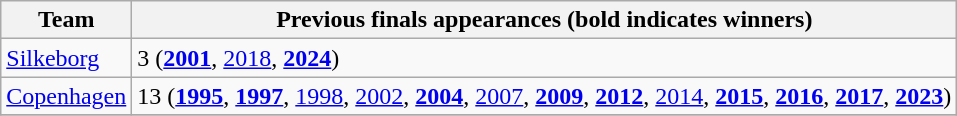<table class="wikitable">
<tr>
<th>Team</th>
<th>Previous finals appearances (bold indicates winners)</th>
</tr>
<tr>
<td><a href='#'>Silkeborg</a></td>
<td>3 (<strong><a href='#'>2001</a></strong>, <a href='#'>2018</a>, <strong><a href='#'>2024</a></strong>)</td>
</tr>
<tr>
<td><a href='#'>Copenhagen</a></td>
<td>13 (<strong><a href='#'>1995</a></strong>, <strong><a href='#'>1997</a></strong>, <a href='#'>1998</a>, <a href='#'>2002</a>, <strong><a href='#'>2004</a></strong>, <a href='#'>2007</a>, <strong><a href='#'>2009</a></strong>, <strong><a href='#'>2012</a></strong>, <a href='#'>2014</a>, <strong><a href='#'>2015</a></strong>, <strong><a href='#'>2016</a></strong>, <strong><a href='#'>2017</a></strong>, <strong><a href='#'>2023</a></strong>)</td>
</tr>
<tr>
</tr>
</table>
